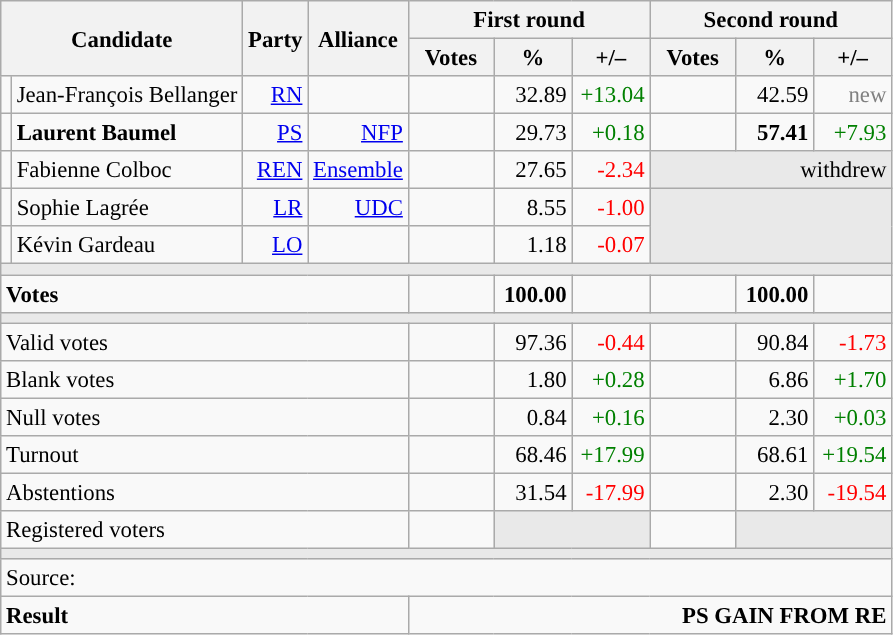<table class="wikitable" style="text-align:right;font-size:95%;">
<tr>
<th rowspan="2" colspan="2">Candidate</th>
<th colspan="1" rowspan="2">Party</th>
<th colspan="1" rowspan="2">Alliance</th>
<th colspan="3">First round</th>
<th colspan="3">Second round</th>
</tr>
<tr>
<th style="width:50px;">Votes</th>
<th style="width:45px;">%</th>
<th style="width:45px;">+/–</th>
<th style="width:50px;">Votes</th>
<th style="width:45px;">%</th>
<th style="width:45px;">+/–</th>
</tr>
<tr>
<td style="color:inherit;background:"></td>
<td style="text-align:left;">Jean-François Bellanger</td>
<td><a href='#'>RN</a></td>
<td></td>
<td></td>
<td>32.89</td>
<td style="color:green;">+13.04</td>
<td></td>
<td>42.59</td>
<td style="color:grey;">new</td>
</tr>
<tr>
<td style="color:inherit;background:"></td>
<td style="text-align:left;"><strong>Laurent Baumel</strong></td>
<td><a href='#'>PS</a></td>
<td><a href='#'>NFP</a></td>
<td></td>
<td>29.73</td>
<td style="color:green;">+0.18</td>
<td><strong></strong></td>
<td><strong>57.41</strong></td>
<td style="color:green;">+7.93</td>
</tr>
<tr>
<td style="color:inherit;background:"></td>
<td style="text-align:left;">Fabienne Colboc</td>
<td><a href='#'>REN</a></td>
<td><a href='#'>Ensemble</a></td>
<td></td>
<td>27.65</td>
<td style="color:red;">-2.34</td>
<td colspan="3" style="background:#E9E9E9;">withdrew</td>
</tr>
<tr>
<td style="color:inherit;background:"></td>
<td style="text-align:left;">Sophie Lagrée</td>
<td><a href='#'>LR</a></td>
<td><a href='#'>UDC</a></td>
<td></td>
<td>8.55</td>
<td style="color:red;">-1.00</td>
<td colspan="3" rowspan="2" style="background:#E9E9E9;"></td>
</tr>
<tr>
<td style="color:inherit;background:"></td>
<td style="text-align:left;">Kévin Gardeau</td>
<td><a href='#'>LO</a></td>
<td></td>
<td></td>
<td>1.18</td>
<td style="color:red;">-0.07</td>
</tr>
<tr>
<td colspan="10" style="background:#E9E9E9;"></td>
</tr>
<tr style="font-weight:bold;">
<td colspan="4" style="text-align:left;">Votes</td>
<td></td>
<td>100.00</td>
<td></td>
<td></td>
<td>100.00</td>
<td></td>
</tr>
<tr>
<td colspan="10" style="background:#E9E9E9;"></td>
</tr>
<tr>
<td colspan="4" style="text-align:left;">Valid votes</td>
<td></td>
<td>97.36</td>
<td style="color:red;">-0.44</td>
<td></td>
<td>90.84</td>
<td style="color:red;">-1.73</td>
</tr>
<tr>
<td colspan="4" style="text-align:left;">Blank votes</td>
<td></td>
<td>1.80</td>
<td style="color:green;">+0.28</td>
<td></td>
<td>6.86</td>
<td style="color:green;">+1.70</td>
</tr>
<tr>
<td colspan="4" style="text-align:left;">Null votes</td>
<td></td>
<td>0.84</td>
<td style="color:green;">+0.16</td>
<td></td>
<td>2.30</td>
<td style="color:green;">+0.03</td>
</tr>
<tr>
<td colspan="4" style="text-align:left;">Turnout</td>
<td></td>
<td>68.46</td>
<td style="color:green;">+17.99</td>
<td></td>
<td>68.61</td>
<td style="color:green;">+19.54</td>
</tr>
<tr>
<td colspan="4" style="text-align:left;">Abstentions</td>
<td></td>
<td>31.54</td>
<td style="color:red;">-17.99</td>
<td></td>
<td>2.30</td>
<td style="color:red;">-19.54</td>
</tr>
<tr>
<td colspan="4" style="text-align:left;">Registered voters</td>
<td></td>
<td colspan="2" style="background:#E9E9E9;"></td>
<td></td>
<td colspan="2" style="background:#E9E9E9;"></td>
</tr>
<tr>
<td colspan="10" style="background:#E9E9E9;"></td>
</tr>
<tr>
<td colspan="10" style="text-align:left;">Source: </td>
</tr>
<tr style="font-weight:bold">
<td colspan="4" style="text-align:left;">Result</td>
<td colspan="6" style="background-color:">PS GAIN FROM RE</td>
</tr>
</table>
